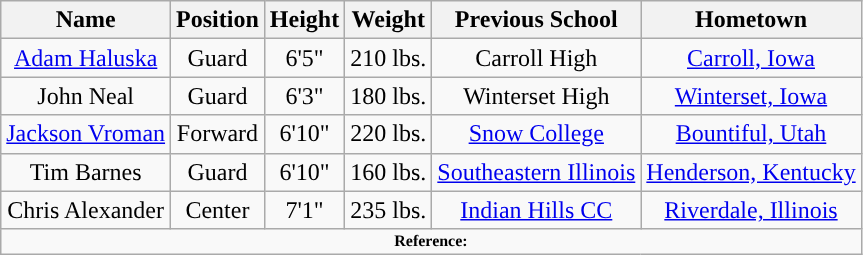<table class="wikitable" style="text-align: center">
<tr align=center>
<th>Name</th>
<th>Position</th>
<th>Height</th>
<th>Weight</th>
<th>Previous School</th>
<th>Hometown</th>
</tr>
<tr>
<td><a href='#'>Adam Haluska</a></td>
<td>Guard</td>
<td>6'5"</td>
<td>210 lbs.</td>
<td>Carroll High</td>
<td><a href='#'>Carroll, Iowa</a></td>
</tr>
<tr>
<td>John Neal</td>
<td>Guard</td>
<td>6'3"</td>
<td>180 lbs.</td>
<td>Winterset High</td>
<td><a href='#'>Winterset, Iowa</a></td>
</tr>
<tr>
<td><a href='#'>Jackson Vroman</a></td>
<td>Forward</td>
<td>6'10"</td>
<td>220 lbs.</td>
<td><a href='#'>Snow College</a></td>
<td><a href='#'>Bountiful, Utah</a></td>
</tr>
<tr>
<td>Tim Barnes</td>
<td>Guard</td>
<td>6'10"</td>
<td>160 lbs.</td>
<td><a href='#'>Southeastern Illinois</a></td>
<td><a href='#'>Henderson, Kentucky</a></td>
</tr>
<tr>
<td>Chris Alexander</td>
<td>Center</td>
<td>7'1"</td>
<td>235 lbs.</td>
<td><a href='#'>Indian Hills CC</a></td>
<td><a href='#'>Riverdale, Illinois</a></td>
</tr>
<tr>
<td colspan="6"  style="font-size:8pt; text-align:center;"><strong>Reference:</strong></td>
</tr>
</table>
